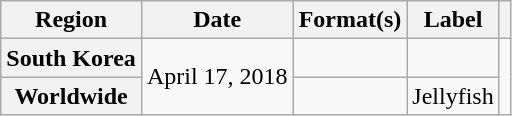<table class="wikitable plainrowheaders">
<tr>
<th>Region</th>
<th>Date</th>
<th>Format(s)</th>
<th>Label</th>
<th></th>
</tr>
<tr>
<th scope="row">South Korea</th>
<td rowspan="2">April 17, 2018</td>
<td></td>
<td></td>
<td style="text-align:center;" rowspan="2"></td>
</tr>
<tr>
<th scope="row">Worldwide</th>
<td></td>
<td>Jellyfish</td>
</tr>
</table>
